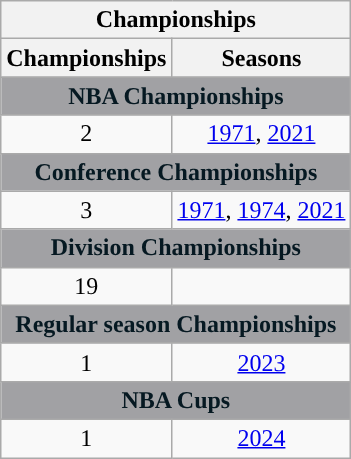<table class="wikitable sortable" style="text-align:center">
<tr>
<th colspan="5">Championships</th>
</tr>
<tr>
<th>Championships</th>
<th>Seasons</th>
</tr>
<tr>
<th colspan="5" style="text-align:center; background:#A1A1A4; color:#061922;">NBA Championships</th>
</tr>
<tr>
<td>2</td>
<td><a href='#'>1971</a>, <a href='#'>2021</a></td>
</tr>
<tr>
<th colspan="5" style="text-align:center; background:#A1A1A4; color:#061922;">Conference Championships</th>
</tr>
<tr>
<td>3</td>
<td><a href='#'>1971</a>, <a href='#'>1974</a>, <a href='#'>2021</a></td>
</tr>
<tr>
<th colspan="5" style="text-align:center; background:#A1A1A4; color:#061922;">Division Championships</th>
</tr>
<tr>
<td>19</td>
<td></td>
</tr>
<tr>
<th colspan="5" style="text-align:center; background:#A1A1A4; color:#061922;">Regular season Championships</th>
</tr>
<tr>
<td>1</td>
<td><a href='#'>2023</a></td>
</tr>
<tr>
<th colspan="5" style="text-align:center; background:#A1A1A4; color:#061922;">NBA Cups</th>
</tr>
<tr>
<td>1</td>
<td><a href='#'>2024</a></td>
</tr>
</table>
